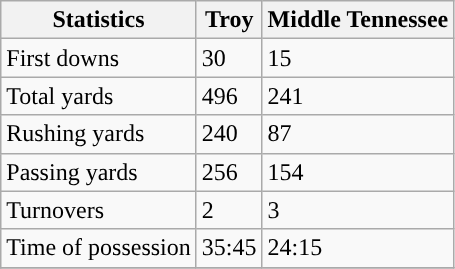<table class="wikitable">
<tr>
<th>Statistics</th>
<th>Troy</th>
<th>Middle Tennessee</th>
</tr>
<tr>
<td>First downs</td>
<td>30</td>
<td>15</td>
</tr>
<tr>
<td>Total yards</td>
<td>496</td>
<td>241</td>
</tr>
<tr>
<td>Rushing yards</td>
<td>240</td>
<td>87</td>
</tr>
<tr>
<td>Passing yards</td>
<td>256</td>
<td>154</td>
</tr>
<tr>
<td>Turnovers</td>
<td>2</td>
<td>3</td>
</tr>
<tr>
<td>Time of possession</td>
<td>35:45</td>
<td>24:15</td>
</tr>
<tr>
</tr>
</table>
